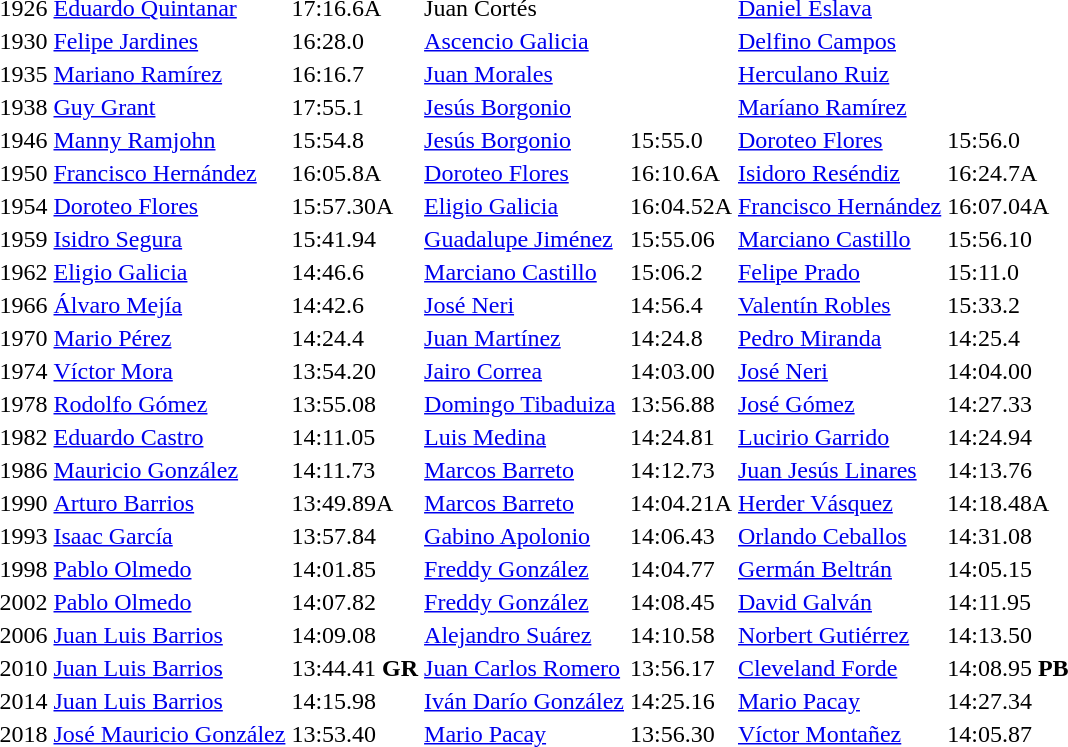<table>
<tr>
<td>1926</td>
<td><a href='#'>Eduardo Quintanar</a><br> </td>
<td>17:16.6A</td>
<td>Juan Cortés<br> </td>
<td></td>
<td><a href='#'>Daniel Eslava</a><br> </td>
<td></td>
</tr>
<tr>
<td>1930</td>
<td><a href='#'>Felipe Jardines</a><br> </td>
<td>16:28.0</td>
<td><a href='#'>Ascencio Galicia</a><br> </td>
<td></td>
<td><a href='#'>Delfino Campos</a><br> </td>
<td></td>
</tr>
<tr>
<td>1935</td>
<td><a href='#'>Mariano Ramírez</a><br> </td>
<td>16:16.7</td>
<td><a href='#'>Juan Morales</a><br> </td>
<td></td>
<td><a href='#'>Herculano Ruiz</a><br> </td>
<td></td>
</tr>
<tr>
<td>1938</td>
<td><a href='#'>Guy Grant</a><br> </td>
<td>17:55.1</td>
<td><a href='#'>Jesús Borgonio</a><br> </td>
<td></td>
<td><a href='#'>Maríano Ramírez</a><br> </td>
<td></td>
</tr>
<tr>
<td>1946</td>
<td><a href='#'>Manny Ramjohn</a><br> </td>
<td>15:54.8</td>
<td><a href='#'>Jesús Borgonio</a><br> </td>
<td>15:55.0</td>
<td><a href='#'>Doroteo Flores</a><br> </td>
<td>15:56.0</td>
</tr>
<tr>
<td>1950</td>
<td><a href='#'>Francisco Hernández</a><br> </td>
<td>16:05.8A</td>
<td><a href='#'>Doroteo Flores</a><br> </td>
<td>16:10.6A</td>
<td><a href='#'>Isidoro Reséndiz</a><br> </td>
<td>16:24.7A</td>
</tr>
<tr>
<td>1954</td>
<td><a href='#'>Doroteo Flores</a><br> </td>
<td>15:57.30A</td>
<td><a href='#'>Eligio Galicia</a><br> </td>
<td>16:04.52A</td>
<td><a href='#'>Francisco Hernández</a><br> </td>
<td>16:07.04A</td>
</tr>
<tr>
<td>1959</td>
<td><a href='#'>Isidro Segura</a><br> </td>
<td>15:41.94</td>
<td><a href='#'>Guadalupe Jiménez</a><br> </td>
<td>15:55.06</td>
<td><a href='#'>Marciano Castillo</a><br> </td>
<td>15:56.10</td>
</tr>
<tr>
<td>1962</td>
<td><a href='#'>Eligio Galicia</a><br> </td>
<td>14:46.6</td>
<td><a href='#'>Marciano Castillo</a><br> </td>
<td>15:06.2</td>
<td><a href='#'>Felipe Prado</a><br> </td>
<td>15:11.0</td>
</tr>
<tr>
<td>1966</td>
<td><a href='#'>Álvaro Mejía</a><br> </td>
<td>14:42.6</td>
<td><a href='#'>José Neri</a><br> </td>
<td>14:56.4</td>
<td><a href='#'>Valentín Robles</a><br> </td>
<td>15:33.2</td>
</tr>
<tr>
<td>1970</td>
<td><a href='#'>Mario Pérez</a><br> </td>
<td>14:24.4</td>
<td><a href='#'>Juan Martínez</a><br> </td>
<td>14:24.8</td>
<td><a href='#'>Pedro Miranda</a><br> </td>
<td>14:25.4</td>
</tr>
<tr>
<td>1974</td>
<td><a href='#'>Víctor Mora</a><br> </td>
<td>13:54.20</td>
<td><a href='#'>Jairo Correa</a><br> </td>
<td>14:03.00</td>
<td><a href='#'>José Neri</a><br> </td>
<td>14:04.00</td>
</tr>
<tr>
<td>1978</td>
<td><a href='#'>Rodolfo Gómez</a><br> </td>
<td>13:55.08</td>
<td><a href='#'>Domingo Tibaduiza</a><br> </td>
<td>13:56.88</td>
<td><a href='#'>José Gómez</a><br> </td>
<td>14:27.33</td>
</tr>
<tr>
<td>1982</td>
<td><a href='#'>Eduardo Castro</a><br> </td>
<td>14:11.05</td>
<td><a href='#'>Luis Medina</a><br> </td>
<td>14:24.81</td>
<td><a href='#'>Lucirio Garrido</a><br> </td>
<td>14:24.94</td>
</tr>
<tr>
<td>1986</td>
<td><a href='#'>Mauricio González</a><br> </td>
<td>14:11.73</td>
<td><a href='#'>Marcos Barreto</a><br> </td>
<td>14:12.73</td>
<td><a href='#'>Juan Jesús Linares</a><br> </td>
<td>14:13.76</td>
</tr>
<tr>
<td>1990</td>
<td><a href='#'>Arturo Barrios</a><br> </td>
<td>13:49.89A</td>
<td><a href='#'>Marcos Barreto</a><br> </td>
<td>14:04.21A</td>
<td><a href='#'>Herder Vásquez</a><br> </td>
<td>14:18.48A</td>
</tr>
<tr>
<td>1993</td>
<td><a href='#'>Isaac García</a><br> </td>
<td>13:57.84</td>
<td><a href='#'>Gabino Apolonio</a><br> </td>
<td>14:06.43</td>
<td><a href='#'>Orlando Ceballos</a><br> </td>
<td>14:31.08</td>
</tr>
<tr>
<td>1998</td>
<td><a href='#'>Pablo Olmedo</a><br> </td>
<td>14:01.85</td>
<td><a href='#'>Freddy González</a><br> </td>
<td>14:04.77</td>
<td><a href='#'>Germán Beltrán</a><br> </td>
<td>14:05.15</td>
</tr>
<tr>
<td>2002</td>
<td><a href='#'>Pablo Olmedo</a><br> </td>
<td>14:07.82</td>
<td><a href='#'>Freddy González</a><br> </td>
<td>14:08.45</td>
<td><a href='#'>David Galván</a><br> </td>
<td>14:11.95</td>
</tr>
<tr>
<td>2006</td>
<td><a href='#'>Juan Luis Barrios</a><br></td>
<td>14:09.08</td>
<td><a href='#'>Alejandro Suárez</a><br></td>
<td>14:10.58</td>
<td><a href='#'>Norbert Gutiérrez</a><br></td>
<td>14:13.50</td>
</tr>
<tr>
<td>2010</td>
<td><a href='#'>Juan Luis Barrios</a><br></td>
<td>13:44.41 <strong>GR</strong></td>
<td><a href='#'>Juan Carlos Romero</a><br></td>
<td>13:56.17</td>
<td><a href='#'>Cleveland Forde</a><br></td>
<td>14:08.95 <strong>PB</strong></td>
</tr>
<tr>
<td>2014</td>
<td><a href='#'>Juan Luis Barrios</a><br></td>
<td>14:15.98</td>
<td><a href='#'>Iván Darío González</a><br></td>
<td>14:25.16</td>
<td><a href='#'>Mario Pacay</a><br></td>
<td>14:27.34</td>
</tr>
<tr>
<td>2018</td>
<td><a href='#'>José Mauricio González</a><br></td>
<td>13:53.40 </td>
<td><a href='#'>Mario Pacay</a><br></td>
<td>13:56.30</td>
<td><a href='#'>Víctor Montañez</a><br></td>
<td>14:05.87 </td>
</tr>
</table>
